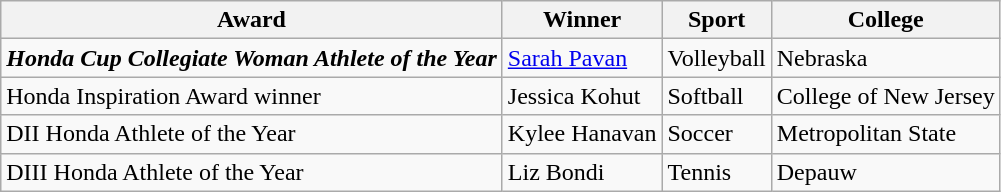<table class="wikitable">
<tr>
<th>Award</th>
<th>Winner</th>
<th>Sport</th>
<th>College</th>
</tr>
<tr>
<td><strong><em>Honda Cup<strong> Collegiate Woman Athlete of the Year<em></td>
<td><a href='#'>Sarah Pavan</a></td>
<td>Volleyball</td>
<td>Nebraska</td>
</tr>
<tr>
<td></em>Honda Inspiration Award winner<em></td>
<td>Jessica Kohut</td>
<td>Softball</td>
<td>College of New Jersey</td>
</tr>
<tr>
<td></em>DII Honda Athlete of the Year<em></td>
<td>Kylee Hanavan</td>
<td>Soccer</td>
<td>Metropolitan State</td>
</tr>
<tr>
<td></em>DIII Honda Athlete of the Year<em></td>
<td>Liz Bondi</td>
<td>Tennis</td>
<td>Depauw</td>
</tr>
</table>
